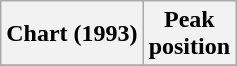<table class="wikitable sortable">
<tr>
<th>Chart (1993)</th>
<th>Peak<br>position</th>
</tr>
<tr>
</tr>
</table>
